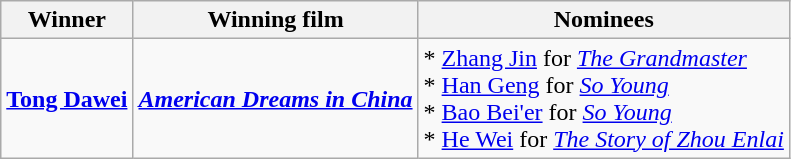<table class="wikitable">
<tr>
<th>Winner</th>
<th>Winning film</th>
<th>Nominees</th>
</tr>
<tr>
<td><strong><a href='#'>Tong Dawei</a></strong></td>
<td><strong><em><a href='#'>American Dreams in China</a></em></strong></td>
<td>* <a href='#'>Zhang Jin</a> for <em><a href='#'>The Grandmaster</a></em><br> * <a href='#'>Han Geng</a> for <em><a href='#'>So Young</a></em><br> * <a href='#'>Bao Bei'er</a> for <em><a href='#'>So Young</a></em><br> * <a href='#'>He Wei</a> for <em><a href='#'>The Story of Zhou Enlai</a></em></td>
</tr>
</table>
